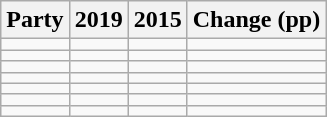<table class="wikitable" style="text-align:right;">
<tr>
<th>Party</th>
<th>2019</th>
<th>2015</th>
<th colspan="3">Change (pp)</th>
</tr>
<tr>
<td style="text-align:left;"></td>
<td></td>
<td></td>
<td></td>
</tr>
<tr>
<td style="text-align:left;"></td>
<td></td>
<td></td>
<td></td>
</tr>
<tr>
<td style="text-align:left;"></td>
<td></td>
<td></td>
<td></td>
</tr>
<tr>
<td style="text-align:left;"></td>
<td></td>
<td></td>
<td></td>
</tr>
<tr>
<td style="text-align:left;"></td>
<td></td>
<td></td>
<td></td>
</tr>
<tr>
<td style="text-align:left;"></td>
<td></td>
<td></td>
<td></td>
</tr>
<tr>
<td style="text-align:left;"></td>
<td></td>
<td></td>
<td></td>
</tr>
</table>
